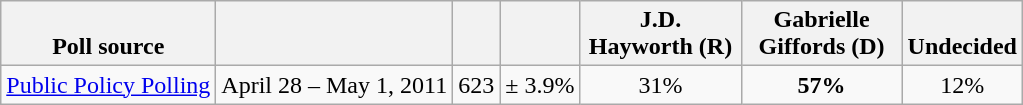<table class="wikitable" style="text-align:center">
<tr valign=bottom>
<th>Poll source</th>
<th></th>
<th></th>
<th></th>
<th style="width:100px;">J.D.<br>Hayworth (R)</th>
<th style="width:100px;">Gabrielle<br>Giffords (D)</th>
<th>Undecided</th>
</tr>
<tr>
<td align=left><a href='#'>Public Policy Polling</a></td>
<td>April 28 – May 1, 2011</td>
<td>623</td>
<td>± 3.9%</td>
<td>31%</td>
<td><strong>57%</strong></td>
<td>12%</td>
</tr>
</table>
